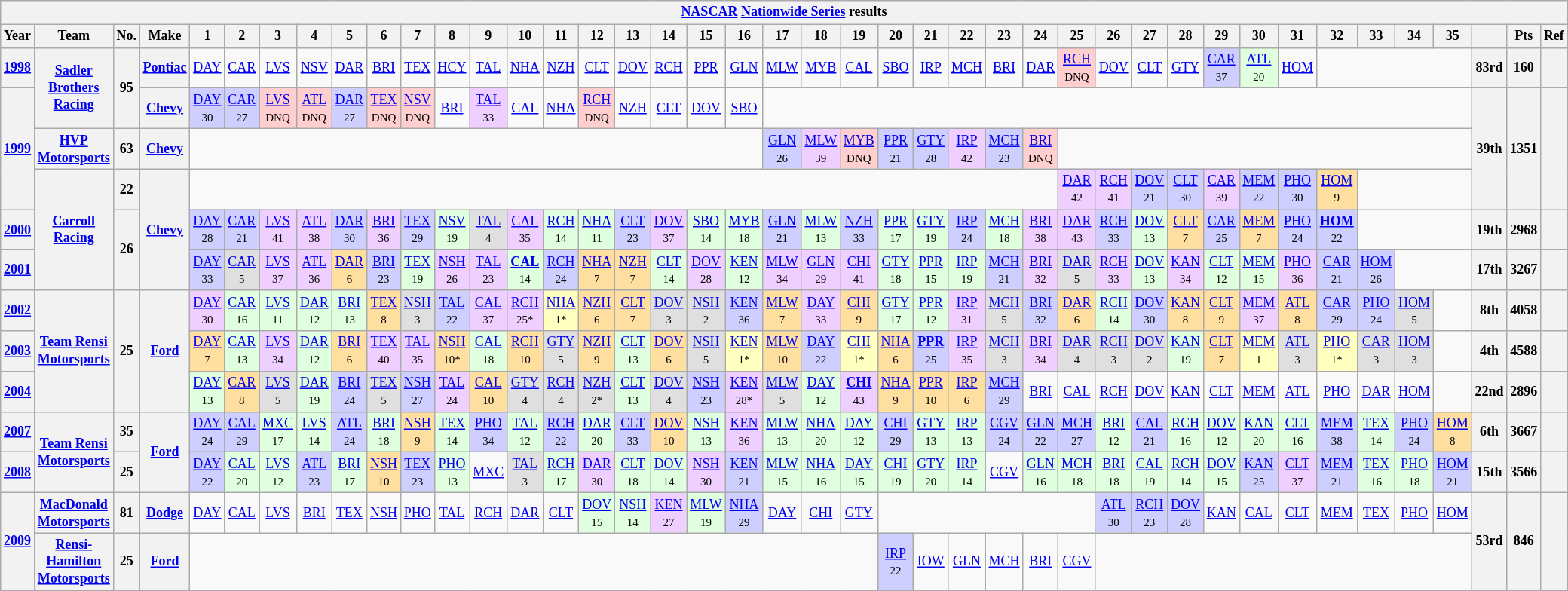<table class="wikitable" style="text-align:center; font-size:75%">
<tr>
<th colspan=42><a href='#'>NASCAR</a> <a href='#'>Nationwide Series</a> results</th>
</tr>
<tr>
<th>Year</th>
<th>Team</th>
<th>No.</th>
<th>Make</th>
<th>1</th>
<th>2</th>
<th>3</th>
<th>4</th>
<th>5</th>
<th>6</th>
<th>7</th>
<th>8</th>
<th>9</th>
<th>10</th>
<th>11</th>
<th>12</th>
<th>13</th>
<th>14</th>
<th>15</th>
<th>16</th>
<th>17</th>
<th>18</th>
<th>19</th>
<th>20</th>
<th>21</th>
<th>22</th>
<th>23</th>
<th>24</th>
<th>25</th>
<th>26</th>
<th>27</th>
<th>28</th>
<th>29</th>
<th>30</th>
<th>31</th>
<th>32</th>
<th>33</th>
<th>34</th>
<th>35</th>
<th></th>
<th>Pts</th>
<th>Ref</th>
</tr>
<tr>
<th><a href='#'>1998</a></th>
<th rowspan=2><a href='#'>Sadler Brothers Racing</a></th>
<th rowspan=2>95</th>
<th><a href='#'>Pontiac</a></th>
<td><a href='#'>DAY</a></td>
<td><a href='#'>CAR</a></td>
<td><a href='#'>LVS</a></td>
<td><a href='#'>NSV</a></td>
<td><a href='#'>DAR</a></td>
<td><a href='#'>BRI</a></td>
<td><a href='#'>TEX</a></td>
<td><a href='#'>HCY</a></td>
<td><a href='#'>TAL</a></td>
<td><a href='#'>NHA</a></td>
<td><a href='#'>NZH</a></td>
<td><a href='#'>CLT</a></td>
<td><a href='#'>DOV</a></td>
<td><a href='#'>RCH</a></td>
<td><a href='#'>PPR</a></td>
<td><a href='#'>GLN</a></td>
<td><a href='#'>MLW</a></td>
<td><a href='#'>MYB</a></td>
<td><a href='#'>CAL</a></td>
<td><a href='#'>SBO</a></td>
<td><a href='#'>IRP</a></td>
<td><a href='#'>MCH</a></td>
<td><a href='#'>BRI</a></td>
<td><a href='#'>DAR</a></td>
<td style="background:#FFCFCF;"><a href='#'>RCH</a><br><small>DNQ</small></td>
<td><a href='#'>DOV</a></td>
<td><a href='#'>CLT</a></td>
<td><a href='#'>GTY</a></td>
<td style="background:#CFCFFF;"><a href='#'>CAR</a><br><small>37</small></td>
<td style="background:#DFFFDF;"><a href='#'>ATL</a><br><small>20</small></td>
<td><a href='#'>HOM</a></td>
<td colspan=4></td>
<th>83rd</th>
<th>160</th>
<th></th>
</tr>
<tr>
<th rowspan=3><a href='#'>1999</a></th>
<th><a href='#'>Chevy</a></th>
<td style="background:#CFCFFF;"><a href='#'>DAY</a><br><small>30</small></td>
<td style="background:#CFCFFF;"><a href='#'>CAR</a><br><small>27</small></td>
<td style="background:#FFCFCF;"><a href='#'>LVS</a><br><small>DNQ</small></td>
<td style="background:#FFCFCF;"><a href='#'>ATL</a><br><small>DNQ</small></td>
<td style="background:#CFCFFF;"><a href='#'>DAR</a><br><small>27</small></td>
<td style="background:#FFCFCF;"><a href='#'>TEX</a><br><small>DNQ</small></td>
<td style="background:#FFCFCF;"><a href='#'>NSV</a><br><small>DNQ</small></td>
<td><a href='#'>BRI</a></td>
<td style="background:#EFCFFF;"><a href='#'>TAL</a><br><small>33</small></td>
<td><a href='#'>CAL</a></td>
<td><a href='#'>NHA</a></td>
<td style="background:#FFCFCF;"><a href='#'>RCH</a><br><small>DNQ</small></td>
<td><a href='#'>NZH</a></td>
<td><a href='#'>CLT</a></td>
<td><a href='#'>DOV</a></td>
<td><a href='#'>SBO</a></td>
<td colspan=19></td>
<th rowspan=3>39th</th>
<th rowspan=3>1351</th>
<th rowspan=3></th>
</tr>
<tr>
<th><a href='#'>HVP Motorsports</a></th>
<th>63</th>
<th><a href='#'>Chevy</a></th>
<td colspan=16></td>
<td style="background:#CFCFFF;"><a href='#'>GLN</a><br><small>26</small></td>
<td style="background:#EFCFFF;"><a href='#'>MLW</a><br><small>39</small></td>
<td style="background:#FFCFCF;"><a href='#'>MYB</a><br><small>DNQ</small></td>
<td style="background:#CFCFFF;"><a href='#'>PPR</a><br><small>21</small></td>
<td style="background:#CFCFFF;"><a href='#'>GTY</a><br><small>28</small></td>
<td style="background:#EFCFFF;"><a href='#'>IRP</a><br><small>42</small></td>
<td style="background:#CFCFFF;"><a href='#'>MCH</a><br><small>23</small></td>
<td style="background:#FFCFCF;"><a href='#'>BRI</a><br><small>DNQ</small></td>
<td colspan=11></td>
</tr>
<tr>
<th rowspan=3><a href='#'>Carroll Racing</a></th>
<th>22</th>
<th rowspan=3><a href='#'>Chevy</a></th>
<td colspan=24></td>
<td style="background:#EFCFFF;"><a href='#'>DAR</a><br><small>42</small></td>
<td style="background:#EFCFFF;"><a href='#'>RCH</a><br><small>41</small></td>
<td style="background:#CFCFFF;"><a href='#'>DOV</a><br><small>21</small></td>
<td style="background:#CFCFFF;"><a href='#'>CLT</a><br><small>30</small></td>
<td style="background:#EFCFFF;"><a href='#'>CAR</a><br><small>39</small></td>
<td style="background:#CFCFFF;"><a href='#'>MEM</a><br><small>22</small></td>
<td style="background:#CFCFFF;"><a href='#'>PHO</a><br><small>30</small></td>
<td style="background:#FFDF9F;"><a href='#'>HOM</a><br><small>9</small></td>
<td colspan=3></td>
</tr>
<tr>
<th><a href='#'>2000</a></th>
<th rowspan=2>26</th>
<td style="background:#CFCFFF;"><a href='#'>DAY</a><br><small>28</small></td>
<td style="background:#CFCFFF;"><a href='#'>CAR</a><br><small>21</small></td>
<td style="background:#EFCFFF;"><a href='#'>LVS</a><br><small>41</small></td>
<td style="background:#EFCFFF;"><a href='#'>ATL</a><br><small>38</small></td>
<td style="background:#CFCFFF;"><a href='#'>DAR</a><br><small>30</small></td>
<td style="background:#EFCFFF;"><a href='#'>BRI</a><br><small>36</small></td>
<td style="background:#CFCFFF;"><a href='#'>TEX</a><br><small>29</small></td>
<td style="background:#DFFFDF;"><a href='#'>NSV</a><br><small>19</small></td>
<td style="background:#DFDFDF;"><a href='#'>TAL</a><br><small>4</small></td>
<td style="background:#EFCFFF;"><a href='#'>CAL</a><br><small>35</small></td>
<td style="background:#DFFFDF;"><a href='#'>RCH</a><br><small>14</small></td>
<td style="background:#DFFFDF;"><a href='#'>NHA</a><br><small>11</small></td>
<td style="background:#CFCFFF;"><a href='#'>CLT</a><br><small>23</small></td>
<td style="background:#EFCFFF;"><a href='#'>DOV</a><br><small>37</small></td>
<td style="background:#DFFFDF;"><a href='#'>SBO</a><br><small>14</small></td>
<td style="background:#DFFFDF;"><a href='#'>MYB</a><br><small>18</small></td>
<td style="background:#CFCFFF;"><a href='#'>GLN</a><br><small>21</small></td>
<td style="background:#DFFFDF;"><a href='#'>MLW</a><br><small>13</small></td>
<td style="background:#CFCFFF;"><a href='#'>NZH</a><br><small>33</small></td>
<td style="background:#DFFFDF;"><a href='#'>PPR</a><br><small>17</small></td>
<td style="background:#DFFFDF;"><a href='#'>GTY</a><br><small>19</small></td>
<td style="background:#CFCFFF;"><a href='#'>IRP</a><br><small>24</small></td>
<td style="background:#DFFFDF;"><a href='#'>MCH</a><br><small>18</small></td>
<td style="background:#EFCFFF;"><a href='#'>BRI</a><br><small>38</small></td>
<td style="background:#EFCFFF;"><a href='#'>DAR</a><br><small>43</small></td>
<td style="background:#CFCFFF;"><a href='#'>RCH</a><br><small>33</small></td>
<td style="background:#DFFFDF;"><a href='#'>DOV</a><br><small>13</small></td>
<td style="background:#FFDF9F;"><a href='#'>CLT</a><br><small>7</small></td>
<td style="background:#CFCFFF;"><a href='#'>CAR</a><br><small>25</small></td>
<td style="background:#FFDF9F;"><a href='#'>MEM</a><br><small>7</small></td>
<td style="background:#CFCFFF;"><a href='#'>PHO</a><br><small>24</small></td>
<td style="background:#CFCFFF;"><strong><a href='#'>HOM</a></strong><br><small>22</small></td>
<td colspan=3></td>
<th>19th</th>
<th>2968</th>
<th></th>
</tr>
<tr>
<th><a href='#'>2001</a></th>
<td style="background:#CFCFFF;"><a href='#'>DAY</a><br><small>33</small></td>
<td style="background:#DFDFDF;"><a href='#'>CAR</a><br><small>5</small></td>
<td style="background:#EFCFFF;"><a href='#'>LVS</a><br><small>37</small></td>
<td style="background:#EFCFFF;"><a href='#'>ATL</a><br><small>36</small></td>
<td style="background:#FFDF9F;"><a href='#'>DAR</a><br><small>6</small></td>
<td style="background:#CFCFFF;"><a href='#'>BRI</a><br><small>23</small></td>
<td style="background:#DFFFDF;"><a href='#'>TEX</a><br><small>19</small></td>
<td style="background:#EFCFFF;"><a href='#'>NSH</a><br><small>26</small></td>
<td style="background:#EFCFFF;"><a href='#'>TAL</a><br><small>23</small></td>
<td style="background:#DFFFDF;"><strong><a href='#'>CAL</a></strong><br><small>14</small></td>
<td style="background:#CFCFFF;"><a href='#'>RCH</a><br><small>24</small></td>
<td style="background:#FFDF9F;"><a href='#'>NHA</a><br><small>7</small></td>
<td style="background:#FFDF9F;"><a href='#'>NZH</a><br><small>7</small></td>
<td style="background:#DFFFDF;"><a href='#'>CLT</a><br><small>14</small></td>
<td style="background:#EFCFFF;"><a href='#'>DOV</a><br><small>28</small></td>
<td style="background:#DFFFDF;"><a href='#'>KEN</a><br><small>12</small></td>
<td style="background:#EFCFFF;"><a href='#'>MLW</a><br><small>34</small></td>
<td style="background:#EFCFFF;"><a href='#'>GLN</a><br><small>29</small></td>
<td style="background:#EFCFFF;"><a href='#'>CHI</a><br><small>41</small></td>
<td style="background:#DFFFDF;"><a href='#'>GTY</a><br><small>18</small></td>
<td style="background:#DFFFDF;"><a href='#'>PPR</a><br><small>15</small></td>
<td style="background:#DFFFDF;"><a href='#'>IRP</a><br><small>19</small></td>
<td style="background:#CFCFFF;"><a href='#'>MCH</a><br><small>21</small></td>
<td style="background:#EFCFFF;"><a href='#'>BRI</a><br><small>32</small></td>
<td style="background:#DFDFDF;"><a href='#'>DAR</a><br><small>5</small></td>
<td style="background:#EFCFFF;"><a href='#'>RCH</a><br><small>33</small></td>
<td style="background:#DFFFDF;"><a href='#'>DOV</a><br><small>13</small></td>
<td style="background:#EFCFFF;"><a href='#'>KAN</a><br><small>34</small></td>
<td style="background:#DFFFDF;"><a href='#'>CLT</a><br><small>12</small></td>
<td style="background:#DFFFDF;"><a href='#'>MEM</a><br><small>15</small></td>
<td style="background:#EFCFFF;"><a href='#'>PHO</a><br><small>36</small></td>
<td style="background:#CFCFFF;"><a href='#'>CAR</a><br><small>21</small></td>
<td style="background:#CFCFFF;"><a href='#'>HOM</a><br><small>26</small></td>
<td colspan=2></td>
<th>17th</th>
<th>3267</th>
<th></th>
</tr>
<tr>
<th><a href='#'>2002</a></th>
<th rowspan=3><a href='#'>Team Rensi Motorsports</a></th>
<th rowspan=3>25</th>
<th rowspan=3><a href='#'>Ford</a></th>
<td style="background:#EFCFFF;"><a href='#'>DAY</a><br><small>30</small></td>
<td style="background:#DFFFDF;"><a href='#'>CAR</a><br><small>16</small></td>
<td style="background:#DFFFDF;"><a href='#'>LVS</a><br><small>11</small></td>
<td style="background:#DFFFDF;"><a href='#'>DAR</a><br><small>12</small></td>
<td style="background:#DFFFDF;"><a href='#'>BRI</a><br><small>13</small></td>
<td style="background:#FFDF9F;"><a href='#'>TEX</a><br><small>8</small></td>
<td style="background:#DFDFDF;"><a href='#'>NSH</a><br><small>3</small></td>
<td style="background:#CFCFFF;"><a href='#'>TAL</a><br><small>22</small></td>
<td style="background:#EFCFFF;"><a href='#'>CAL</a><br><small>37</small></td>
<td style="background:#EFCFFF;"><a href='#'>RCH</a><br><small>25*</small></td>
<td style="background:#FFFFBF;"><a href='#'>NHA</a><br><small>1*</small></td>
<td style="background:#FFDF9F;"><a href='#'>NZH</a><br><small>6</small></td>
<td style="background:#FFDF9F;"><a href='#'>CLT</a><br><small>7</small></td>
<td style="background:#DFDFDF;"><a href='#'>DOV</a><br><small>3</small></td>
<td style="background:#DFDFDF;"><a href='#'>NSH</a><br><small>2</small></td>
<td style="background:#CFCFFF;"><a href='#'>KEN</a><br><small>36</small></td>
<td style="background:#FFDF9F;"><a href='#'>MLW</a><br><small>7</small></td>
<td style="background:#EFCFFF;"><a href='#'>DAY</a><br><small>33</small></td>
<td style="background:#FFDF9F;"><a href='#'>CHI</a><br><small>9</small></td>
<td style="background:#DFFFDF;"><a href='#'>GTY</a><br><small>17</small></td>
<td style="background:#DFFFDF;"><a href='#'>PPR</a><br><small>12</small></td>
<td style="background:#EFCFFF;"><a href='#'>IRP</a><br><small>31</small></td>
<td style="background:#DFDFDF;"><a href='#'>MCH</a><br><small>5</small></td>
<td style="background:#CFCFFF;"><a href='#'>BRI</a><br><small>32</small></td>
<td style="background:#FFDF9F;"><a href='#'>DAR</a><br><small>6</small></td>
<td style="background:#DFFFDF;"><a href='#'>RCH</a><br><small>14</small></td>
<td style="background:#CFCFFF;"><a href='#'>DOV</a><br><small>30</small></td>
<td style="background:#FFDF9F;"><a href='#'>KAN</a><br><small>8</small></td>
<td style="background:#FFDF9F;"><a href='#'>CLT</a><br><small>9</small></td>
<td style="background:#EFCFFF;"><a href='#'>MEM</a><br><small>37</small></td>
<td style="background:#FFDF9F;"><a href='#'>ATL</a><br><small>8</small></td>
<td style="background:#CFCFFF;"><a href='#'>CAR</a><br><small>29</small></td>
<td style="background:#CFCFFF;"><a href='#'>PHO</a><br><small>24</small></td>
<td style="background:#DFDFDF;"><a href='#'>HOM</a><br><small>5</small></td>
<td></td>
<th>8th</th>
<th>4058</th>
<th></th>
</tr>
<tr>
<th><a href='#'>2003</a></th>
<td style="background:#FFDF9F;"><a href='#'>DAY</a><br><small>7</small></td>
<td style="background:#DFFFDF;"><a href='#'>CAR</a><br><small>13</small></td>
<td style="background:#EFCFFF;"><a href='#'>LVS</a><br><small>34</small></td>
<td style="background:#DFFFDF;"><a href='#'>DAR</a><br><small>12</small></td>
<td style="background:#FFDF9F;"><a href='#'>BRI</a><br><small>6</small></td>
<td style="background:#EFCFFF;"><a href='#'>TEX</a><br><small>40</small></td>
<td style="background:#EFCFFF;"><a href='#'>TAL</a><br><small>35</small></td>
<td style="background:#FFDF9F;"><a href='#'>NSH</a><br><small>10*</small></td>
<td style="background:#DFFFDF;"><a href='#'>CAL</a><br><small>18</small></td>
<td style="background:#FFDF9F;"><a href='#'>RCH</a><br><small>10</small></td>
<td style="background:#DFDFDF;"><a href='#'>GTY</a><br><small>5</small></td>
<td style="background:#FFDF9F;"><a href='#'>NZH</a><br><small>9</small></td>
<td style="background:#DFFFDF;"><a href='#'>CLT</a><br><small>13</small></td>
<td style="background:#FFDF9F;"><a href='#'>DOV</a><br><small>6</small></td>
<td style="background:#DFDFDF;"><a href='#'>NSH</a><br><small>5</small></td>
<td style="background:#FFFFBF;"><a href='#'>KEN</a><br><small>1*</small></td>
<td style="background:#FFDF9F;"><a href='#'>MLW</a><br><small>10</small></td>
<td style="background:#CFCFFF;"><a href='#'>DAY</a><br><small>22</small></td>
<td style="background:#FFFFBF;"><a href='#'>CHI</a><br><small>1*</small></td>
<td style="background:#FFDF9F;"><a href='#'>NHA</a><br><small>6</small></td>
<td style="background:#CFCFFF;"><strong><a href='#'>PPR</a></strong><br><small>25</small></td>
<td style="background:#EFCFFF;"><a href='#'>IRP</a><br><small>35</small></td>
<td style="background:#DFDFDF;"><a href='#'>MCH</a><br><small>3</small></td>
<td style="background:#EFCFFF;"><a href='#'>BRI</a><br><small>34</small></td>
<td style="background:#DFDFDF;"><a href='#'>DAR</a><br><small>4</small></td>
<td style="background:#DFDFDF;"><a href='#'>RCH</a><br><small>3</small></td>
<td style="background:#DFDFDF;"><a href='#'>DOV</a><br><small>2</small></td>
<td style="background:#DFFFDF;"><a href='#'>KAN</a><br><small>19</small></td>
<td style="background:#FFDF9F;"><a href='#'>CLT</a><br><small>7</small></td>
<td style="background:#FFFFBF;"><a href='#'>MEM</a><br><small>1</small></td>
<td style="background:#DFDFDF;"><a href='#'>ATL</a><br><small>3</small></td>
<td style="background:#FFFFBF;"><a href='#'>PHO</a><br><small>1*</small></td>
<td style="background:#DFDFDF;"><a href='#'>CAR</a><br><small>3</small></td>
<td style="background:#DFDFDF;"><a href='#'>HOM</a><br><small>3</small></td>
<td></td>
<th>4th</th>
<th>4588</th>
<th></th>
</tr>
<tr>
<th><a href='#'>2004</a></th>
<td style="background:#DFFFDF;"><a href='#'>DAY</a><br><small>13</small></td>
<td style="background:#FFDF9F;"><a href='#'>CAR</a><br><small>8</small></td>
<td style="background:#DFDFDF;"><a href='#'>LVS</a><br><small>5</small></td>
<td style="background:#DFFFDF;"><a href='#'>DAR</a><br><small>19</small></td>
<td style="background:#CFCFFF;"><a href='#'>BRI</a><br><small>24</small></td>
<td style="background:#DFDFDF;"><a href='#'>TEX</a><br><small>5</small></td>
<td style="background:#CFCFFF;"><a href='#'>NSH</a><br><small>27</small></td>
<td style="background:#EFCFFF;"><a href='#'>TAL</a><br><small>24</small></td>
<td style="background:#FFDF9F;"><a href='#'>CAL</a><br><small>10</small></td>
<td style="background:#DFDFDF;"><a href='#'>GTY</a><br><small>4</small></td>
<td style="background:#DFDFDF;"><a href='#'>RCH</a><br><small>4</small></td>
<td style="background:#DFDFDF;"><a href='#'>NZH</a><br><small>2*</small></td>
<td style="background:#DFFFDF;"><a href='#'>CLT</a><br><small>13</small></td>
<td style="background:#DFDFDF;"><a href='#'>DOV</a><br><small>4</small></td>
<td style="background:#CFCFFF;"><a href='#'>NSH</a><br><small>23</small></td>
<td style="background:#EFCFFF;"><a href='#'>KEN</a><br><small>28*</small></td>
<td style="background:#DFDFDF;"><a href='#'>MLW</a><br><small>5</small></td>
<td style="background:#DFFFDF;"><a href='#'>DAY</a><br><small>12</small></td>
<td style="background:#EFCFFF;"><strong><a href='#'>CHI</a></strong><br><small>43</small></td>
<td style="background:#FFDF9F;"><a href='#'>NHA</a><br><small>9</small></td>
<td style="background:#FFDF9F;"><a href='#'>PPR</a><br><small>10</small></td>
<td style="background:#FFDF9F;"><a href='#'>IRP</a><br><small>6</small></td>
<td style="background:#CFCFFF;"><a href='#'>MCH</a><br><small>29</small></td>
<td><a href='#'>BRI</a></td>
<td><a href='#'>CAL</a></td>
<td><a href='#'>RCH</a></td>
<td><a href='#'>DOV</a></td>
<td><a href='#'>KAN</a></td>
<td><a href='#'>CLT</a></td>
<td><a href='#'>MEM</a></td>
<td><a href='#'>ATL</a></td>
<td><a href='#'>PHO</a></td>
<td><a href='#'>DAR</a></td>
<td><a href='#'>HOM</a></td>
<td></td>
<th>22nd</th>
<th>2896</th>
<th></th>
</tr>
<tr>
<th><a href='#'>2007</a></th>
<th rowspan=2><a href='#'>Team Rensi Motorsports</a></th>
<th>35</th>
<th rowspan=2><a href='#'>Ford</a></th>
<td style="background:#CFCFFF;"><a href='#'>DAY</a><br><small>24</small></td>
<td style="background:#CFCFFF;"><a href='#'>CAL</a><br><small>29</small></td>
<td style="background:#DFFFDF;"><a href='#'>MXC</a><br><small>17</small></td>
<td style="background:#DFFFDF;"><a href='#'>LVS</a><br><small>14</small></td>
<td style="background:#CFCFFF;"><a href='#'>ATL</a><br><small>24</small></td>
<td style="background:#DFFFDF;"><a href='#'>BRI</a><br><small>18</small></td>
<td style="background:#FFDF9F;"><a href='#'>NSH</a><br><small>9</small></td>
<td style="background:#DFFFDF;"><a href='#'>TEX</a><br><small>14</small></td>
<td style="background:#CFCFFF;"><a href='#'>PHO</a><br><small>34</small></td>
<td style="background:#DFFFDF;"><a href='#'>TAL</a><br><small>12</small></td>
<td style="background:#CFCFFF;"><a href='#'>RCH</a><br><small>22</small></td>
<td style="background:#DFFFDF;"><a href='#'>DAR</a><br><small>20</small></td>
<td style="background:#CFCFFF;"><a href='#'>CLT</a><br><small>33</small></td>
<td style="background:#FFDF9F;"><a href='#'>DOV</a><br><small>10</small></td>
<td style="background:#DFFFDF;"><a href='#'>NSH</a><br><small>13</small></td>
<td style="background:#EFCFFF;"><a href='#'>KEN</a><br><small>36</small></td>
<td style="background:#DFFFDF;"><a href='#'>MLW</a><br><small>13</small></td>
<td style="background:#DFFFDF;"><a href='#'>NHA</a><br><small>20</small></td>
<td style="background:#DFFFDF;"><a href='#'>DAY</a><br><small>12</small></td>
<td style="background:#CFCFFF;"><a href='#'>CHI</a><br><small>29</small></td>
<td style="background:#DFFFDF;"><a href='#'>GTY</a><br><small>13</small></td>
<td style="background:#DFFFDF;"><a href='#'>IRP</a><br><small>13</small></td>
<td style="background:#CFCFFF;"><a href='#'>CGV</a><br><small>24</small></td>
<td style="background:#CFCFFF;"><a href='#'>GLN</a><br><small>22</small></td>
<td style="background:#CFCFFF;"><a href='#'>MCH</a><br><small>27</small></td>
<td style="background:#DFFFDF;"><a href='#'>BRI</a><br><small>12</small></td>
<td style="background:#CFCFFF;"><a href='#'>CAL</a><br><small>21</small></td>
<td style="background:#DFFFDF;"><a href='#'>RCH</a><br><small>16</small></td>
<td style="background:#DFFFDF;"><a href='#'>DOV</a><br><small>12</small></td>
<td style="background:#DFFFDF;"><a href='#'>KAN</a><br><small>20</small></td>
<td style="background:#DFFFDF;"><a href='#'>CLT</a><br><small>16</small></td>
<td style="background:#CFCFFF;"><a href='#'>MEM</a><br><small>38</small></td>
<td style="background:#DFFFDF;"><a href='#'>TEX</a><br><small>14</small></td>
<td style="background:#CFCFFF;"><a href='#'>PHO</a><br><small>24</small></td>
<td style="background:#FFDF9F;"><a href='#'>HOM</a><br><small>8</small></td>
<th>6th</th>
<th>3667</th>
<th></th>
</tr>
<tr>
<th><a href='#'>2008</a></th>
<th>25</th>
<td style="background:#CFCFFF;"><a href='#'>DAY</a><br><small>22</small></td>
<td style="background:#DFFFDF;"><a href='#'>CAL</a><br><small>20</small></td>
<td style="background:#DFFFDF;"><a href='#'>LVS</a><br><small>12</small></td>
<td style="background:#CFCFFF;"><a href='#'>ATL</a><br><small>23</small></td>
<td style="background:#DFFFDF;"><a href='#'>BRI</a><br><small>17</small></td>
<td style="background:#FFDF9F;"><a href='#'>NSH</a><br><small>10</small></td>
<td style="background:#CFCFFF;"><a href='#'>TEX</a><br><small>23</small></td>
<td style="background:#DFFFDF;"><a href='#'>PHO</a><br><small>13</small></td>
<td><a href='#'>MXC</a></td>
<td style="background:#DFDFDF;"><a href='#'>TAL</a><br><small>3</small></td>
<td style="background:#DFFFDF;"><a href='#'>RCH</a><br><small>17</small></td>
<td style="background:#EFCFFF;"><a href='#'>DAR</a><br><small>30</small></td>
<td style="background:#DFFFDF;"><a href='#'>CLT</a><br><small>18</small></td>
<td style="background:#DFFFDF;"><a href='#'>DOV</a><br><small>14</small></td>
<td style="background:#EFCFFF;"><a href='#'>NSH</a><br><small>30</small></td>
<td style="background:#CFCFFF;"><a href='#'>KEN</a><br><small>21</small></td>
<td style="background:#DFFFDF;"><a href='#'>MLW</a><br><small>15</small></td>
<td style="background:#DFFFDF;"><a href='#'>NHA</a><br><small>16</small></td>
<td style="background:#DFFFDF;"><a href='#'>DAY</a><br><small>15</small></td>
<td style="background:#DFFFDF;"><a href='#'>CHI</a><br><small>19</small></td>
<td style="background:#DFFFDF;"><a href='#'>GTY</a><br><small>20</small></td>
<td style="background:#DFFFDF;"><a href='#'>IRP</a><br><small>14</small></td>
<td><a href='#'>CGV</a></td>
<td style="background:#DFFFDF;"><a href='#'>GLN</a><br><small>16</small></td>
<td style="background:#DFFFDF;"><a href='#'>MCH</a><br><small>18</small></td>
<td style="background:#DFFFDF;"><a href='#'>BRI</a><br><small>18</small></td>
<td style="background:#DFFFDF;"><a href='#'>CAL</a><br><small>19</small></td>
<td style="background:#DFFFDF;"><a href='#'>RCH</a><br><small>14</small></td>
<td style="background:#DFFFDF;"><a href='#'>DOV</a><br><small>15</small></td>
<td style="background:#CFCFFF;"><a href='#'>KAN</a><br><small>25</small></td>
<td style="background:#EFCFFF;"><a href='#'>CLT</a><br><small>37</small></td>
<td style="background:#CFCFFF;"><a href='#'>MEM</a><br><small>21</small></td>
<td style="background:#DFFFDF;"><a href='#'>TEX</a><br><small>16</small></td>
<td style="background:#DFFFDF;"><a href='#'>PHO</a><br><small>18</small></td>
<td style="background:#CFCFFF;"><a href='#'>HOM</a><br><small>21</small></td>
<th>15th</th>
<th>3566</th>
<th></th>
</tr>
<tr>
<th rowspan=2><a href='#'>2009</a></th>
<th><a href='#'>MacDonald Motorsports</a></th>
<th>81</th>
<th><a href='#'>Dodge</a></th>
<td><a href='#'>DAY</a></td>
<td><a href='#'>CAL</a></td>
<td><a href='#'>LVS</a></td>
<td><a href='#'>BRI</a></td>
<td><a href='#'>TEX</a></td>
<td><a href='#'>NSH</a></td>
<td><a href='#'>PHO</a></td>
<td><a href='#'>TAL</a></td>
<td><a href='#'>RCH</a></td>
<td><a href='#'>DAR</a></td>
<td><a href='#'>CLT</a></td>
<td style="background:#DFFFDF;"><a href='#'>DOV</a><br><small>15</small></td>
<td style="background:#DFFFDF;"><a href='#'>NSH</a><br><small>14</small></td>
<td style="background:#EFCFFF;"><a href='#'>KEN</a><br><small>27</small></td>
<td style="background:#DFFFDF;"><a href='#'>MLW</a><br><small>19</small></td>
<td style="background:#CFCFFF;"><a href='#'>NHA</a><br><small>29</small></td>
<td><a href='#'>DAY</a></td>
<td><a href='#'>CHI</a></td>
<td><a href='#'>GTY</a></td>
<td colspan=6></td>
<td style="background:#CFCFFF;"><a href='#'>ATL</a><br><small>30</small></td>
<td style="background:#CFCFFF;"><a href='#'>RCH</a><br><small>23</small></td>
<td style="background:#CFCFFF;"><a href='#'>DOV</a><br><small>28</small></td>
<td><a href='#'>KAN</a></td>
<td><a href='#'>CAL</a></td>
<td><a href='#'>CLT</a></td>
<td><a href='#'>MEM</a></td>
<td><a href='#'>TEX</a></td>
<td><a href='#'>PHO</a></td>
<td><a href='#'>HOM</a></td>
<th rowspan=2>53rd</th>
<th rowspan=2>846</th>
<th rowspan=2></th>
</tr>
<tr>
<th><a href='#'>Rensi-Hamilton Motorsports</a></th>
<th>25</th>
<th><a href='#'>Ford</a></th>
<td colspan=19></td>
<td style="background:#CFCFFF;"><a href='#'>IRP</a><br><small>22</small></td>
<td><a href='#'>IOW</a></td>
<td><a href='#'>GLN</a></td>
<td><a href='#'>MCH</a></td>
<td><a href='#'>BRI</a></td>
<td><a href='#'>CGV</a></td>
<td colspan=10></td>
</tr>
</table>
